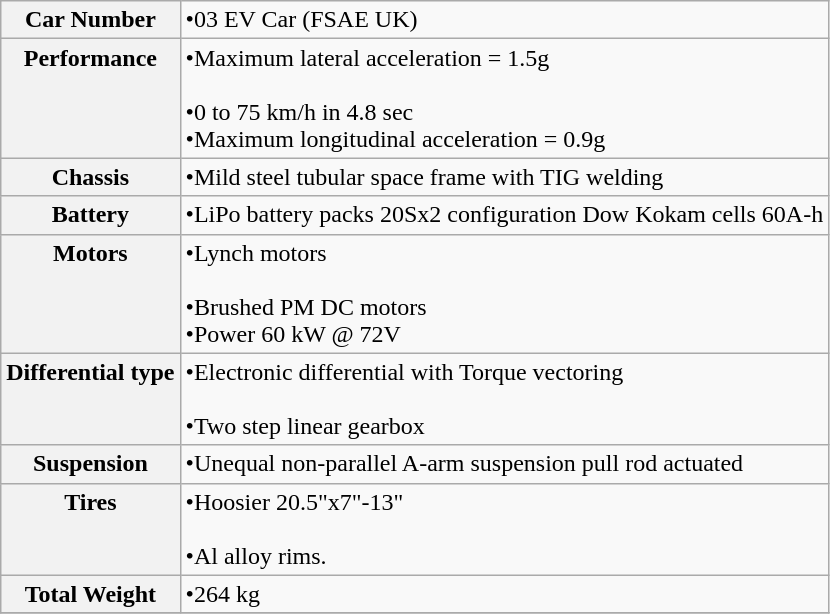<table class="wikitable">
<tr style="vertical-align: top">
<th>Car Number</th>
<td>•03 EV Car (FSAE UK)</td>
</tr>
<tr style="vertical-align: top">
<th>Performance</th>
<td>•Maximum lateral acceleration = 1.5g <br><br>•0 to 75 km/h in 4.8 sec <br>
•Maximum longitudinal acceleration = 0.9g <br></td>
</tr>
<tr style="vertical-align: top">
<th>Chassis</th>
<td>•Mild steel tubular space frame with TIG welding <br></td>
</tr>
<tr style="vertical-align: top">
<th>Battery</th>
<td>•LiPo battery packs 20Sx2 configuration Dow Kokam cells 60A-h<br></td>
</tr>
<tr style="vertical-align: top">
<th>Motors</th>
<td>•Lynch motors<br><br>•Brushed PM DC motors <br>
•Power 60 kW @ 72V</td>
</tr>
<tr style="vertical-align: top">
<th>Differential type</th>
<td>•Electronic differential with Torque vectoring<br><br>•Two step linear gearbox</td>
</tr>
<tr style="vertical-align: top">
<th>Suspension</th>
<td>•Unequal non-parallel A-arm suspension pull rod actuated<br></td>
</tr>
<tr style="vertical-align: top">
<th>Tires</th>
<td>•Hoosier 20.5"x7"-13"<br><br>•Al alloy rims.</td>
</tr>
<tr style="vertical-align: top">
<th>Total Weight</th>
<td>•264 kg</td>
</tr>
<tr style="vertical-align: top">
</tr>
</table>
